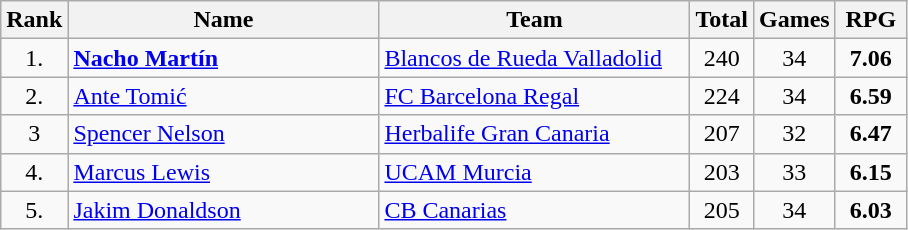<table class="wikitable sortable" style="text-align: center">
<tr>
<th>Rank</th>
<th width=200>Name</th>
<th width=200>Team</th>
<th>Total</th>
<th>Games</th>
<th width=40>RPG</th>
</tr>
<tr>
<td>1.</td>
<td align="left"> <strong><a href='#'>Nacho Martín</a></strong></td>
<td align=left><a href='#'>Blancos de Rueda Valladolid</a></td>
<td>240</td>
<td>34</td>
<td><strong>7.06</strong></td>
</tr>
<tr>
<td>2.</td>
<td align="left"> <a href='#'>Ante Tomić</a></td>
<td align=left><a href='#'>FC Barcelona Regal</a></td>
<td>224</td>
<td>34</td>
<td><strong>6.59</strong></td>
</tr>
<tr>
<td>3</td>
<td align="left"> <a href='#'>Spencer Nelson</a></td>
<td align="left"><a href='#'>Herbalife Gran Canaria</a></td>
<td>207</td>
<td>32</td>
<td><strong>6.47</strong></td>
</tr>
<tr>
<td>4.</td>
<td align="left"> <a href='#'>Marcus Lewis</a></td>
<td align=left><a href='#'>UCAM Murcia</a></td>
<td>203</td>
<td>33</td>
<td><strong>6.15</strong></td>
</tr>
<tr>
<td>5.</td>
<td align="left"> <a href='#'>Jakim Donaldson</a></td>
<td align=left><a href='#'>CB Canarias</a></td>
<td>205</td>
<td>34</td>
<td><strong>6.03</strong></td>
</tr>
</table>
